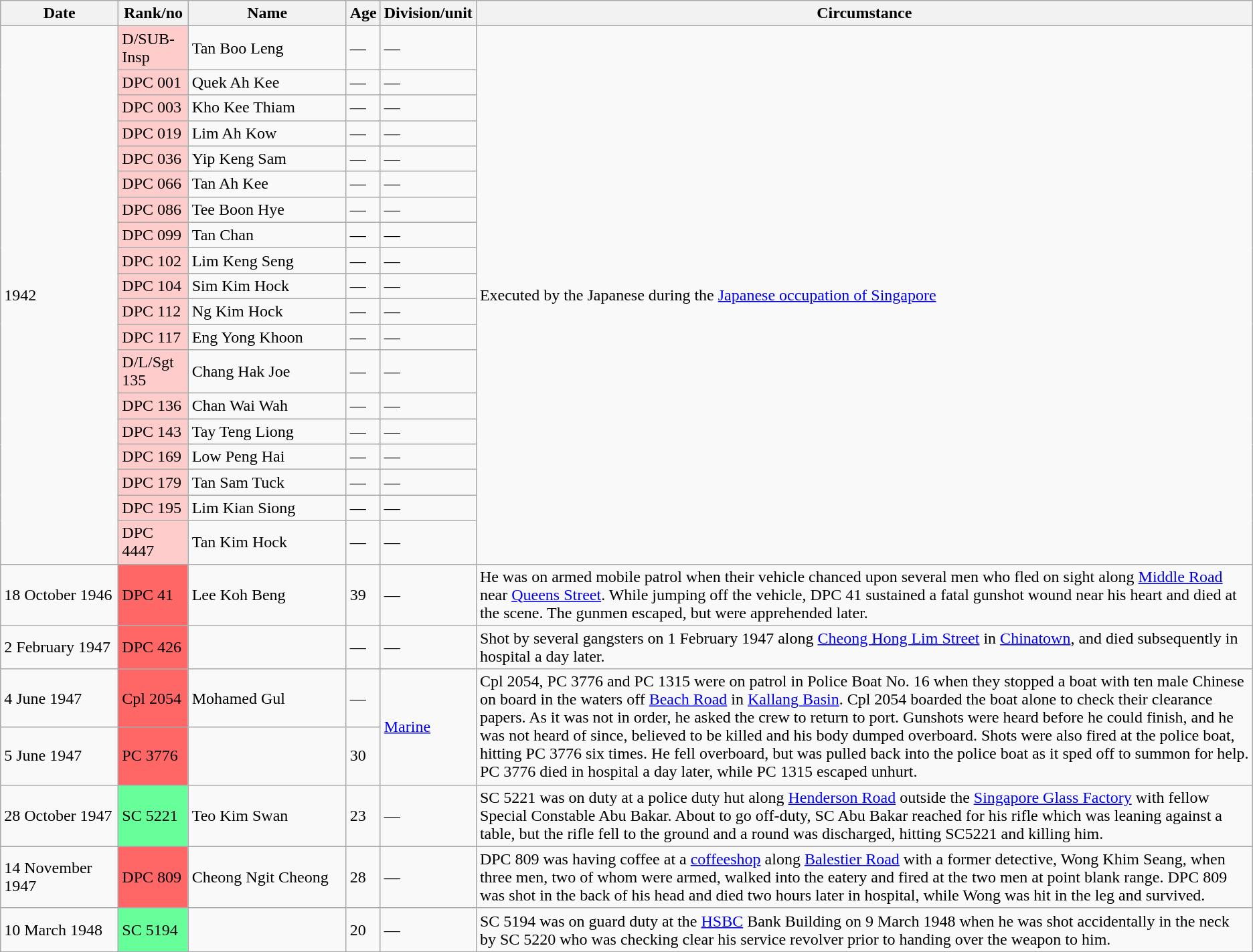<table class="wikitable sortable">
<tr>
<th width="110px">Date</th>
<th>Rank/no</th>
<th width="150px">Name</th>
<th>Age</th>
<th>Division/unit</th>
<th>Circumstance</th>
</tr>
<tr>
<td rowspan=19>1942</td>
<td bgcolor=ffcccc>D/SUB-Insp</td>
<td>Tan Boo Leng</td>
<td>—</td>
<td>—</td>
<td rowspan=19>Executed by the Japanese during the <a href='#'>Japanese occupation of Singapore</a></td>
</tr>
<tr>
<td bgcolor=ffcccc>DPC 001</td>
<td>Quek Ah Kee</td>
<td>—</td>
<td>—</td>
</tr>
<tr>
<td bgcolor=ffcccc>DPC 003</td>
<td>Kho Kee Thiam</td>
<td>—</td>
<td>—</td>
</tr>
<tr>
<td bgcolor=ffcccc>DPC 019</td>
<td>Lim Ah Kow</td>
<td>—</td>
<td>—</td>
</tr>
<tr>
<td bgcolor=ffcccc>DPC 036</td>
<td>Yip Keng Sam</td>
<td>—</td>
<td>—</td>
</tr>
<tr>
<td bgcolor=ffcccc>DPC 066</td>
<td>Tan Ah Kee</td>
<td>—</td>
<td>—</td>
</tr>
<tr>
<td bgcolor=ffcccc>DPC 086</td>
<td>Tee Boon Hye</td>
<td>—</td>
<td>—</td>
</tr>
<tr>
<td bgcolor=ffcccc>DPC 099</td>
<td>Tan Chan</td>
<td>—</td>
<td>—</td>
</tr>
<tr>
<td bgcolor=ffcccc>DPC 102</td>
<td>Lim Keng Seng</td>
<td>—</td>
<td>—</td>
</tr>
<tr>
<td bgcolor=ffcccc>DPC 104</td>
<td>Sim Kim Hock</td>
<td>—</td>
<td>—</td>
</tr>
<tr>
<td bgcolor=ffcccc>DPC 112</td>
<td>Ng Kim Hock</td>
<td>—</td>
<td>—</td>
</tr>
<tr>
<td bgcolor=ffcccc>DPC 117</td>
<td>Eng Yong Khoon</td>
<td>—</td>
<td>—</td>
</tr>
<tr>
<td bgcolor=ffcccc>D/L/Sgt 135</td>
<td>Chang Hak Joe</td>
<td>—</td>
<td>—</td>
</tr>
<tr>
<td bgcolor=ffcccc>DPC 136</td>
<td>Chan Wai Wah</td>
<td>—</td>
<td>—</td>
</tr>
<tr>
<td bgcolor=ffcccc>DPC 143</td>
<td>Tay Teng Liong</td>
<td>—</td>
<td>—</td>
</tr>
<tr>
<td bgcolor=ffcccc>DPC 169</td>
<td>Low Peng Hai</td>
<td>—</td>
<td>—</td>
</tr>
<tr>
<td bgcolor=ffcccc>DPC 179</td>
<td>Tan Sam Tuck</td>
<td>—</td>
<td>—</td>
</tr>
<tr>
<td bgcolor=ffcccc>DPC 195</td>
<td>Lim Kian Siong</td>
<td>—</td>
<td>—</td>
</tr>
<tr>
<td bgcolor=ffcccc>DPC 4447</td>
<td>Tan Kim Hock</td>
<td>—</td>
<td>—</td>
</tr>
<tr>
<td>18 October 1946</td>
<td bgcolor="ff6666">DPC 41</td>
<td>Lee Koh Beng</td>
<td>39</td>
<td>—</td>
<td>He was on armed mobile patrol when their vehicle chanced upon several men who fled on sight along <a href='#'>Middle Road</a> near <a href='#'>Queens Street</a>. While jumping off the vehicle, DPC 41 sustained a fatal gunshot wound near his heart and died at the scene. The gunmen escaped, but were apprehended later.</td>
</tr>
<tr>
<td>2 February 1947</td>
<td bgcolor="ff6666">DPC 426</td>
<td></td>
<td>—</td>
<td>—</td>
<td>Shot by several gangsters on 1 February 1947 along <a href='#'>Cheong Hong Lim Street</a> in <a href='#'>Chinatown</a>, and died subsequently in hospital a day later.</td>
</tr>
<tr>
<td>4 June 1947</td>
<td bgcolor="ff6666">Cpl 2054</td>
<td>Mohamed Gul</td>
<td>—</td>
<td rowspan=2><a href='#'>Marine</a></td>
<td rowspan=2>Cpl 2054, PC 3776 and PC 1315 were on patrol in Police Boat No. 16 when they stopped a boat with ten male Chinese on board in the waters off <a href='#'>Beach Road</a> in <a href='#'>Kallang Basin</a>. Cpl 2054 boarded the boat alone to check their clearance papers. As it was not in order, he asked the crew to return to port. Gunshots were heard before he could finish, and he was not heard of since, believed to be killed and his body dumped overboard. Shots were also fired at the police boat, hitting PC 3776 six times. He fell overboard, but was pulled back into the police boat as it sped off to summon for help. PC 3776 died in hospital a day later, while PC 1315 escaped unhurt.</td>
</tr>
<tr>
<td>5 June 1947</td>
<td bgcolor="ff6666">PC 3776</td>
<td></td>
<td>30</td>
</tr>
<tr>
<td>28 October 1947</td>
<td bgcolor="66ff99">SC 5221</td>
<td>Teo Kim Swan</td>
<td>23</td>
<td>—</td>
<td>SC 5221 was on duty at a police duty hut along <a href='#'>Henderson Road</a> outside the <a href='#'>Singapore Glass Factory</a> with fellow Special Constable Abu Bakar. About to go off-duty, SC Abu Bakar reached for his rifle which was leaning against a table, but the rifle fell to the ground and a round was discharged, hitting SC5221 and killing him.</td>
</tr>
<tr>
<td>14 November 1947</td>
<td bgcolor="ff6666">DPC 809</td>
<td>Cheong Ngit Cheong</td>
<td>28</td>
<td>—</td>
<td>DPC 809 was having coffee at a <a href='#'>coffeeshop</a> along <a href='#'>Balestier Road</a> with a former detective, Wong Khim Seang, when three men, two of whom were armed, walked into the eatery and fired at the two men at point blank range. DPC 809 was shot in the back of his head and died two hours later in hospital, while Wong was hit in the leg and survived.</td>
</tr>
<tr>
<td>10 March 1948</td>
<td bgcolor="66ff99">SC 5194</td>
<td></td>
<td>20</td>
<td>—</td>
<td>SC 5194 was on guard duty at the <a href='#'>HSBC</a> Bank Building on 9 March 1948 when he was shot accidentally in the neck by SC 5220 who was checking clear his service revolver prior to handing over the weapon to him.</td>
</tr>
</table>
